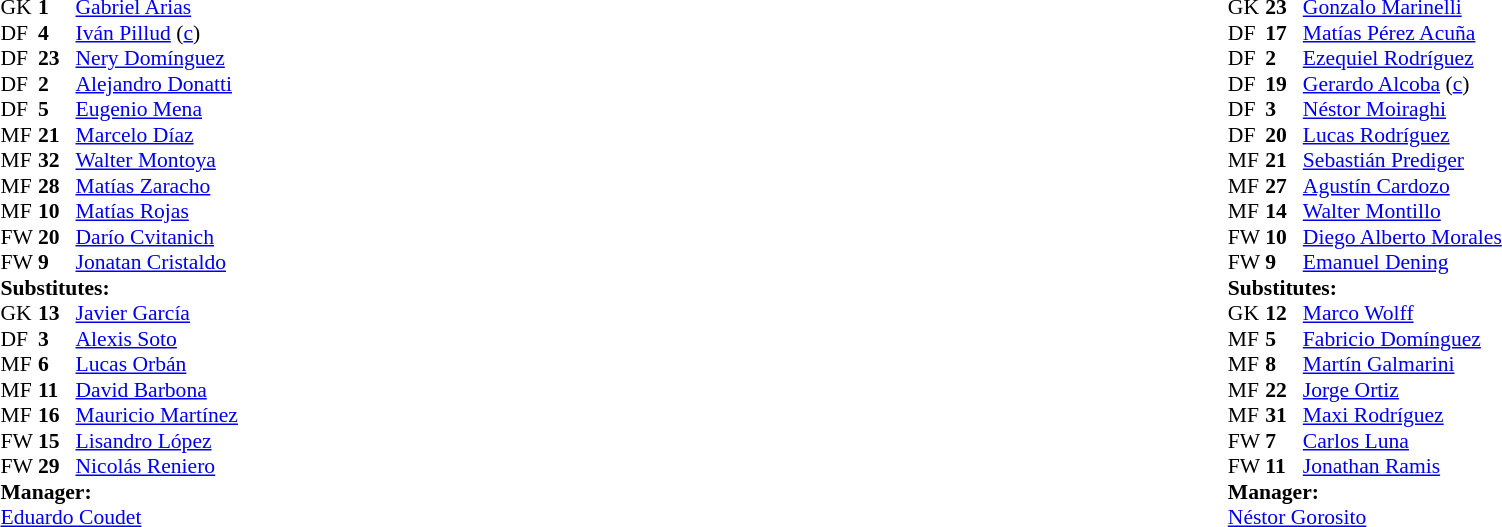<table width="100%">
<tr>
<td style="vertical-align:top; width:40%"><br><table style="font-size: 90%" cellspacing="0" cellpadding="0">
<tr>
<th width=25></th>
<th width=25></th>
</tr>
<tr>
<td>GK</td>
<td><strong>1</strong></td>
<td> <a href='#'>Gabriel Arias</a></td>
</tr>
<tr>
<td>DF</td>
<td><strong>4</strong></td>
<td> <a href='#'>Iván Pillud</a> (<a href='#'>c</a>)</td>
</tr>
<tr>
<td>DF</td>
<td><strong>23</strong></td>
<td> <a href='#'>Nery Domínguez</a></td>
<td></td>
</tr>
<tr>
<td>DF</td>
<td><strong>2</strong></td>
<td> <a href='#'>Alejandro Donatti</a></td>
</tr>
<tr>
<td>DF</td>
<td><strong>5</strong></td>
<td> <a href='#'>Eugenio Mena</a></td>
<td></td>
</tr>
<tr>
<td>MF</td>
<td><strong>21</strong></td>
<td> <a href='#'>Marcelo Díaz</a></td>
</tr>
<tr>
<td>MF</td>
<td><strong>32</strong></td>
<td> <a href='#'>Walter Montoya</a></td>
<td></td>
<td></td>
</tr>
<tr>
<td>MF</td>
<td><strong>28</strong></td>
<td> <a href='#'>Matías Zaracho</a></td>
<td></td>
<td></td>
</tr>
<tr>
<td>MF</td>
<td><strong>10</strong></td>
<td> <a href='#'>Matías Rojas</a></td>
</tr>
<tr>
<td>FW</td>
<td><strong>20</strong></td>
<td> <a href='#'>Darío Cvitanich</a></td>
<td></td>
<td></td>
</tr>
<tr>
<td>FW</td>
<td><strong>9</strong></td>
<td> <a href='#'>Jonatan Cristaldo</a></td>
</tr>
<tr>
<td colspan=3><strong>Substitutes:</strong></td>
</tr>
<tr>
<td>GK</td>
<td><strong>13</strong></td>
<td> <a href='#'>Javier García</a></td>
</tr>
<tr>
<td>DF</td>
<td><strong>3</strong></td>
<td> <a href='#'>Alexis Soto</a></td>
</tr>
<tr>
<td>MF</td>
<td><strong>6</strong></td>
<td> <a href='#'>Lucas Orbán</a></td>
<td></td>
<td></td>
</tr>
<tr>
<td>MF</td>
<td><strong>11</strong></td>
<td> <a href='#'>David Barbona</a></td>
</tr>
<tr>
<td>MF</td>
<td><strong>16</strong></td>
<td> <a href='#'>Mauricio Martínez</a></td>
<td></td>
<td></td>
</tr>
<tr>
<td>FW</td>
<td><strong>15</strong></td>
<td> <a href='#'>Lisandro López</a></td>
<td></td>
<td></td>
</tr>
<tr>
<td>FW</td>
<td><strong>29</strong></td>
<td> <a href='#'>Nicolás Reniero</a></td>
</tr>
<tr>
<td colspan=3><strong>Manager:</strong></td>
</tr>
<tr>
<td colspan="4"> <a href='#'>Eduardo Coudet</a></td>
</tr>
</table>
</td>
<td style="vertical-align:top; width:50%"><br><table cellspacing="0" cellpadding="0" style="font-size:90%; margin:auto">
<tr>
<th width=25></th>
<th width=25></th>
</tr>
<tr>
<td>GK</td>
<td><strong>23</strong></td>
<td> <a href='#'>Gonzalo Marinelli</a></td>
</tr>
<tr>
<td>DF</td>
<td><strong>17</strong></td>
<td> <a href='#'>Matías Pérez Acuña</a></td>
<td></td>
</tr>
<tr>
<td>DF</td>
<td><strong>2</strong></td>
<td> <a href='#'>Ezequiel Rodríguez</a></td>
<td></td>
<td></td>
</tr>
<tr>
<td>DF</td>
<td><strong>19</strong></td>
<td> <a href='#'>Gerardo Alcoba</a> (<a href='#'>c</a>)</td>
</tr>
<tr>
<td>DF</td>
<td><strong>3</strong></td>
<td> <a href='#'>Néstor Moiraghi</a></td>
</tr>
<tr>
<td>DF</td>
<td><strong>20</strong></td>
<td> <a href='#'>Lucas Rodríguez</a></td>
<td></td>
</tr>
<tr>
<td>MF</td>
<td><strong>21</strong></td>
<td> <a href='#'>Sebastián Prediger</a></td>
<td></td>
</tr>
<tr>
<td>MF</td>
<td><strong>27</strong></td>
<td> <a href='#'>Agustín Cardozo</a></td>
<td></td>
<td></td>
</tr>
<tr>
<td>MF</td>
<td><strong>14</strong></td>
<td> <a href='#'>Walter Montillo</a></td>
<td></td>
</tr>
<tr>
<td>FW</td>
<td><strong>10</strong></td>
<td> <a href='#'>Diego Alberto Morales</a></td>
<td></td>
<td></td>
</tr>
<tr>
<td>FW</td>
<td><strong>9</strong></td>
<td> <a href='#'>Emanuel Dening</a></td>
<td></td>
</tr>
<tr>
<td colspan=3><strong>Substitutes:</strong></td>
</tr>
<tr>
<td>GK</td>
<td><strong>12</strong></td>
<td> <a href='#'>Marco Wolff</a></td>
</tr>
<tr>
<td>MF</td>
<td><strong>5</strong></td>
<td> <a href='#'>Fabricio Domínguez</a></td>
</tr>
<tr>
<td>MF</td>
<td><strong>8</strong></td>
<td> <a href='#'>Martín Galmarini</a></td>
</tr>
<tr>
<td>MF</td>
<td><strong>22</strong></td>
<td> <a href='#'>Jorge Ortiz</a></td>
<td></td>
<td></td>
</tr>
<tr>
<td>MF</td>
<td><strong>31</strong></td>
<td> <a href='#'>Maxi Rodríguez</a></td>
</tr>
<tr>
<td>FW</td>
<td><strong>7</strong></td>
<td> <a href='#'>Carlos Luna</a></td>
<td></td>
<td></td>
</tr>
<tr>
<td>FW</td>
<td><strong>11</strong></td>
<td> <a href='#'>Jonathan Ramis</a></td>
<td></td>
<td></td>
</tr>
<tr>
<td colspan=3><strong>Manager:</strong></td>
</tr>
<tr>
<td colspan="4"> <a href='#'>Néstor Gorosito</a></td>
</tr>
</table>
</td>
</tr>
</table>
